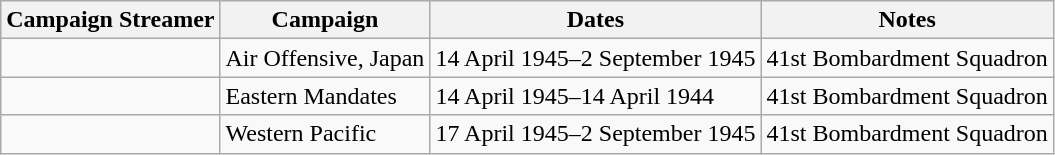<table class="wikitable">
<tr style="background:#efefef;">
<th>Campaign Streamer</th>
<th>Campaign</th>
<th>Dates</th>
<th>Notes</th>
</tr>
<tr>
<td></td>
<td>Air Offensive, Japan</td>
<td>14 April 1945–2 September 1945</td>
<td>41st Bombardment Squadron</td>
</tr>
<tr>
<td></td>
<td>Eastern Mandates</td>
<td>14 April 1945–14 April 1944</td>
<td>41st Bombardment Squadron</td>
</tr>
<tr>
<td></td>
<td>Western Pacific</td>
<td>17 April 1945–2 September 1945</td>
<td>41st Bombardment Squadron</td>
</tr>
</table>
